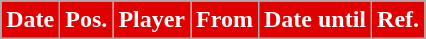<table class="wikitable plainrowheaders sortable">
<tr>
<th style="background:#E00000; color:#FFFFFF; ">Date</th>
<th style="background:#E00000; color:#FFFFFF; ">Pos.</th>
<th style="background:#E00000; color:#FFFFFF; ">Player</th>
<th style="background:#E00000; color:#FFFFFF; ">From</th>
<th style="background:#E00000; color:#FFFFFF; ">Date until</th>
<th style="background:#E00000; color:#FFFFFF; ">Ref.</th>
</tr>
</table>
